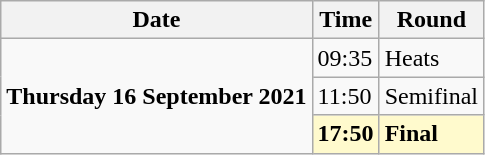<table class="wikitable">
<tr>
<th>Date</th>
<th>Time</th>
<th>Round</th>
</tr>
<tr>
<td rowspan=3><strong>Thursday 16 September 2021</strong></td>
<td>09:35</td>
<td>Heats</td>
</tr>
<tr>
<td>11:50</td>
<td>Semifinal</td>
</tr>
<tr>
<td style=background:lemonchiffon><strong>17:50</strong></td>
<td style=background:lemonchiffon><strong>Final</strong></td>
</tr>
</table>
